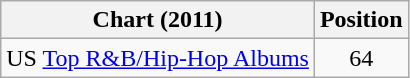<table class="wikitable">
<tr>
<th>Chart (2011)</th>
<th>Position</th>
</tr>
<tr>
<td>US <a href='#'>Top R&B/Hip-Hop Albums</a></td>
<td style="text-align:center;">64</td>
</tr>
</table>
